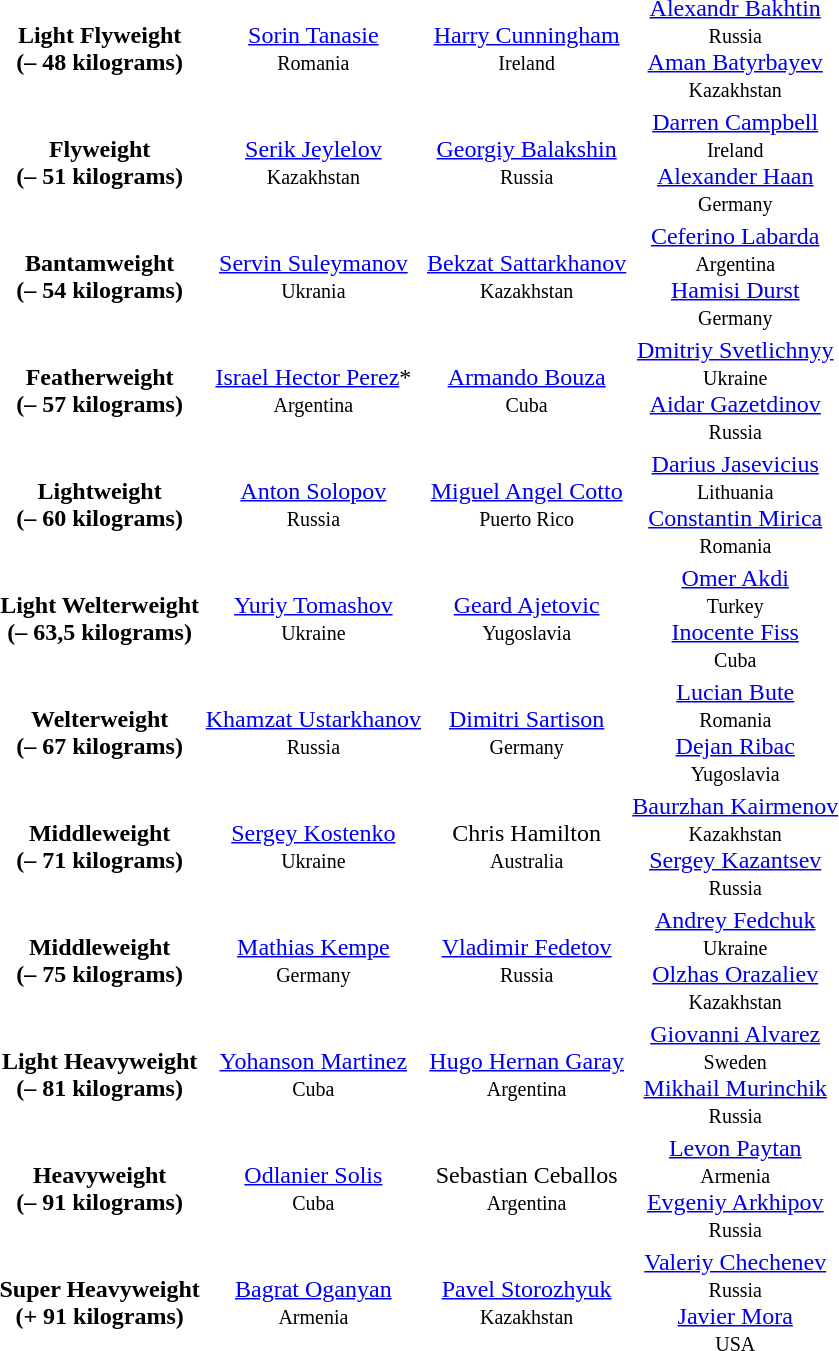<table>
<tr align="center">
<td><strong>Light Flyweight<br>(– 48 kilograms)</strong></td>
<td> <a href='#'>Sorin Tanasie</a><br><small>Romania</small></td>
<td> <a href='#'>Harry Cunningham</a><br><small>Ireland</small></td>
<td> <a href='#'>Alexandr Bakhtin</a><br><small>Russia</small><br> <a href='#'>Aman Batyrbayev</a><br><small>Kazakhstan</small></td>
</tr>
<tr align="center">
<td><strong>Flyweight<br>(– 51 kilograms)</strong></td>
<td> <a href='#'>Serik Jeylelov</a><br><small>Kazakhstan</small></td>
<td> <a href='#'>Georgiy Balakshin</a><br><small>Russia</small></td>
<td> <a href='#'>Darren Campbell</a><br><small>Ireland</small><br> <a href='#'>Alexander Haan</a><br><small>Germany</small></td>
</tr>
<tr align="center">
<td><strong>Bantamweight<br>(– 54 kilograms)</strong></td>
<td> <a href='#'>Servin Suleymanov</a><br><small>Ukrania</small></td>
<td> <a href='#'>Bekzat Sattarkhanov</a><br><small>Kazakhstan</small></td>
<td> <a href='#'>Ceferino Labarda</a><br><small>Argentina</small><br> <a href='#'>Hamisi Durst</a><br><small>Germany</small></td>
</tr>
<tr align="center">
<td><strong>Featherweight<br>(– 57 kilograms)</strong></td>
<td> <a href='#'>Israel Hector Perez</a>*<br><small>Argentina</small></td>
<td> <a href='#'>Armando Bouza</a><br><small>Cuba</small></td>
<td> <a href='#'>Dmitriy Svetlichnyy</a><br><small>Ukraine</small><br> <a href='#'>Aidar Gazetdinov</a><br><small>Russia</small></td>
</tr>
<tr align="center">
<td><strong>Lightweight<br>(– 60 kilograms)</strong></td>
<td> <a href='#'>Anton Solopov</a><br><small>Russia</small></td>
<td> <a href='#'>Miguel Angel Cotto</a><br><small>Puerto Rico</small></td>
<td> <a href='#'>Darius Jasevicius</a><br><small>Lithuania</small><br> <a href='#'>Constantin Mirica</a><br><small>Romania</small></td>
</tr>
<tr align="center">
<td><strong>Light Welterweight<br>(– 63,5 kilograms)</strong></td>
<td> <a href='#'>Yuriy Tomashov</a><br><small>Ukraine</small></td>
<td> <a href='#'>Geard Ajetovic</a><br><small>Yugoslavia</small></td>
<td> <a href='#'>Omer Akdi</a><br><small>Turkey</small><br> <a href='#'>Inocente Fiss</a><br><small>Cuba</small></td>
</tr>
<tr align="center">
<td><strong>Welterweight<br>(– 67 kilograms)</strong></td>
<td> <a href='#'>Khamzat Ustarkhanov</a><br><small>Russia</small></td>
<td> <a href='#'>Dimitri Sartison</a><br><small>Germany</small></td>
<td> <a href='#'>Lucian Bute</a><br><small>Romania</small><br> <a href='#'>Dejan Ribac</a><br><small>Yugoslavia</small></td>
</tr>
<tr align="center">
<td><strong>Middleweight<br>(– 71 kilograms)</strong></td>
<td> <a href='#'>Sergey Kostenko</a><br><small>Ukraine</small></td>
<td> Chris Hamilton<br><small>Australia</small></td>
<td> <a href='#'>Baurzhan Kairmenov</a><br><small>Kazakhstan</small><br> <a href='#'>Sergey Kazantsev</a><br><small>Russia</small></td>
</tr>
<tr align="center">
<td><strong>Middleweight<br>(– 75 kilograms)</strong></td>
<td> <a href='#'>Mathias Kempe</a><br><small>Germany</small></td>
<td> <a href='#'>Vladimir Fedetov</a><br><small>Russia</small></td>
<td> <a href='#'>Andrey Fedchuk</a><br><small>Ukraine</small><br> <a href='#'>Olzhas Orazaliev</a><br><small>Kazakhstan</small></td>
</tr>
<tr align="center">
<td><strong>Light Heavyweight<br>(– 81 kilograms)</strong></td>
<td> <a href='#'>Yohanson Martinez</a><br><small>Cuba</small></td>
<td> <a href='#'>Hugo Hernan Garay</a><br><small>Argentina</small></td>
<td> <a href='#'>Giovanni Alvarez</a><br><small>Sweden</small><br> <a href='#'>Mikhail Murinchik</a><br><small>Russia</small></td>
</tr>
<tr align="center">
<td><strong>Heavyweight<br>(– 91 kilograms)</strong></td>
<td> <a href='#'>Odlanier Solis</a><br><small>Cuba</small></td>
<td> Sebastian Ceballos<br><small>Argentina</small></td>
<td> <a href='#'>Levon Paytan</a><br><small>Armenia</small><br> <a href='#'>Evgeniy Arkhipov</a><br><small>Russia</small></td>
</tr>
<tr align="center">
<td><strong>Super Heavyweight<br>(+ 91 kilograms)</strong></td>
<td> <a href='#'>Bagrat Oganyan</a><br><small>Armenia</small></td>
<td> <a href='#'>Pavel Storozhyuk</a><br><small>Kazakhstan</small></td>
<td> <a href='#'>Valeriy Chechenev</a><br><small>Russia</small><br> <a href='#'>Javier Mora</a><br><small>USA</small></td>
</tr>
</table>
